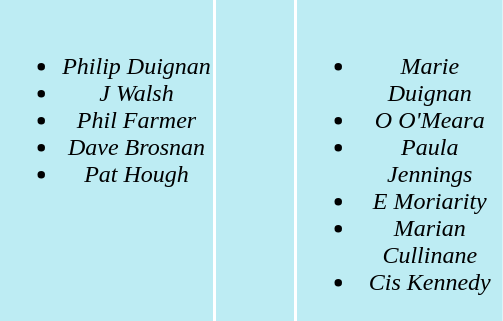<table>
<tr align=center bgcolor="#bdecf3">
<td width="140" valign="top"><br><ul><li><em>Philip Duignan</em></li><li><em>J Walsh</em></li><li><em>Phil Farmer</em></li><li><em>Dave Brosnan</em></li><li><em>Pat Hough</em></li></ul></td>
<td width="50"><em> </em></td>
<td width="135" valign="top"><br><ul><li><em>Marie Duignan</em></li><li><em>O O'Meara</em></li><li><em>Paula Jennings</em></li><li><em>E Moriarity</em></li><li><em>Marian Cullinane</em></li><li><em>Cis Kennedy</em></li></ul></td>
</tr>
</table>
